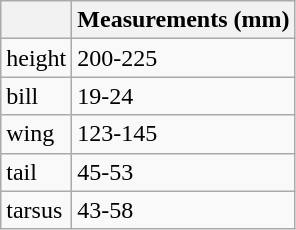<table class="wikitable mw-collapsible">
<tr>
<th></th>
<th>Measurements (mm)</th>
</tr>
<tr>
<td>height</td>
<td>200-225</td>
</tr>
<tr>
<td>bill</td>
<td>19-24</td>
</tr>
<tr>
<td>wing</td>
<td>123-145</td>
</tr>
<tr>
<td>tail</td>
<td>45-53</td>
</tr>
<tr>
<td>tarsus</td>
<td>43-58</td>
</tr>
</table>
